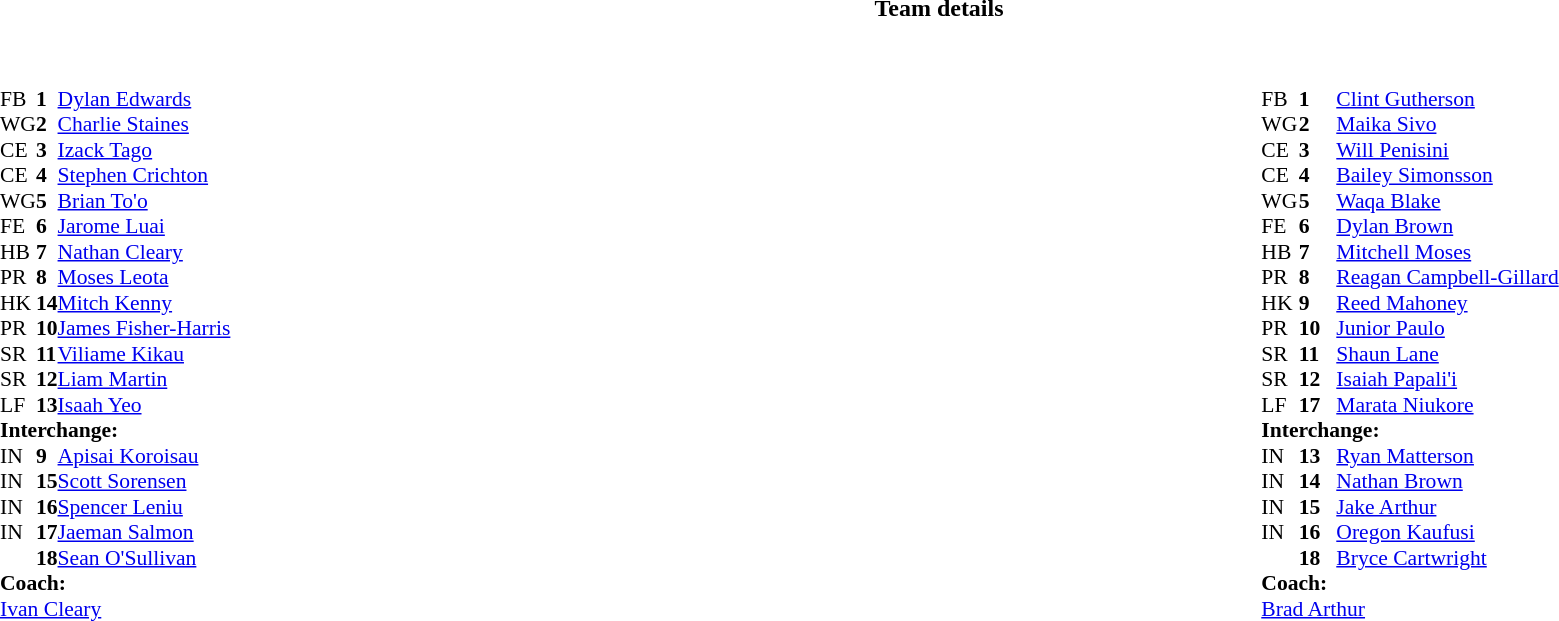<table border="0" width="100%" class="collapsible collapsed">
<tr>
<th>Team details</th>
</tr>
<tr>
<td><br><table width="100%">
<tr>
<td valign="top" width="50%"><br><table style="font-size: 90%" cellspacing="0" cellpadding="0">
<tr>
<td>FB</td>
<td><strong>1</strong></td>
<td><a href='#'>Dylan Edwards</a></td>
</tr>
<tr>
<td>WG</td>
<td><strong>2</strong></td>
<td><a href='#'>Charlie Staines</a></td>
</tr>
<tr>
<td>CE</td>
<td><strong>3</strong></td>
<td><a href='#'>Izack Tago</a></td>
</tr>
<tr>
<td>CE</td>
<td><strong>4</strong></td>
<td><a href='#'>Stephen Crichton</a></td>
</tr>
<tr>
<td>WG</td>
<td><strong>5</strong></td>
<td><a href='#'>Brian To'o</a></td>
</tr>
<tr>
<td>FE</td>
<td><strong>6</strong></td>
<td><a href='#'>Jarome Luai</a></td>
</tr>
<tr>
<td>HB</td>
<td><strong>7</strong></td>
<td><a href='#'>Nathan Cleary</a></td>
</tr>
<tr>
<td>PR</td>
<td><strong>8</strong></td>
<td><a href='#'>Moses Leota</a></td>
</tr>
<tr>
<td>HK</td>
<td><strong>14</strong></td>
<td><a href='#'>Mitch Kenny</a></td>
</tr>
<tr>
<td>PR</td>
<td><strong>10</strong></td>
<td><a href='#'>James Fisher-Harris</a></td>
</tr>
<tr>
<td>SR</td>
<td><strong>11</strong></td>
<td><a href='#'>Viliame Kikau</a></td>
</tr>
<tr>
<td>SR</td>
<td><strong>12</strong></td>
<td><a href='#'>Liam Martin</a></td>
</tr>
<tr>
<td>LF</td>
<td><strong>13</strong></td>
<td><a href='#'>Isaah Yeo</a></td>
</tr>
<tr>
<td colspan=3><strong>Interchange:</strong></td>
</tr>
<tr>
<td>IN</td>
<td><strong>9</strong></td>
<td><a href='#'>Apisai Koroisau</a></td>
</tr>
<tr>
<td>IN</td>
<td><strong>15</strong></td>
<td><a href='#'>Scott Sorensen</a></td>
</tr>
<tr>
<td>IN</td>
<td><strong>16</strong></td>
<td><a href='#'>Spencer Leniu</a></td>
</tr>
<tr>
<td>IN</td>
<td><strong>17</strong></td>
<td><a href='#'>Jaeman Salmon</a></td>
</tr>
<tr>
<td></td>
<td><strong>18</strong></td>
<td><a href='#'>Sean O'Sullivan</a></td>
</tr>
<tr>
<td colspan=3><strong>Coach:</strong></td>
</tr>
<tr>
<td colspan="3"><a href='#'>Ivan Cleary</a></td>
</tr>
</table>
</td>
<td valign="top" width="50%"><br><table style="font-size: 90%" cellspacing="0" cellpadding="0" align="center">
<tr>
<th width="25"></th>
<th width="25"></th>
</tr>
<tr>
<td>FB</td>
<td><strong>1</strong></td>
<td><a href='#'>Clint Gutherson</a></td>
</tr>
<tr>
<td>WG</td>
<td><strong>2</strong></td>
<td><a href='#'>Maika Sivo</a></td>
</tr>
<tr>
<td>CE</td>
<td><strong>3</strong></td>
<td><a href='#'>Will Penisini</a></td>
</tr>
<tr>
<td>CE</td>
<td><strong>4</strong></td>
<td><a href='#'>Bailey Simonsson</a></td>
</tr>
<tr>
<td>WG</td>
<td><strong>5</strong></td>
<td><a href='#'>Waqa Blake</a></td>
</tr>
<tr>
<td>FE</td>
<td><strong>6</strong></td>
<td><a href='#'>Dylan Brown</a></td>
</tr>
<tr>
<td>HB</td>
<td><strong>7</strong></td>
<td><a href='#'>Mitchell Moses</a></td>
</tr>
<tr>
<td>PR</td>
<td><strong>8</strong></td>
<td><a href='#'>Reagan Campbell-Gillard</a></td>
</tr>
<tr>
<td>HK</td>
<td><strong>9</strong></td>
<td><a href='#'>Reed Mahoney</a></td>
</tr>
<tr>
<td>PR</td>
<td><strong>10</strong></td>
<td><a href='#'>Junior Paulo</a></td>
</tr>
<tr>
<td>SR</td>
<td><strong>11</strong></td>
<td><a href='#'>Shaun Lane</a></td>
</tr>
<tr>
<td>SR</td>
<td><strong>12</strong></td>
<td><a href='#'>Isaiah Papali'i</a></td>
</tr>
<tr>
<td>LF</td>
<td><strong>17</strong></td>
<td><a href='#'>Marata Niukore</a></td>
</tr>
<tr>
<td colspan=3><strong>Interchange:</strong></td>
</tr>
<tr>
<td>IN</td>
<td><strong>13</strong></td>
<td><a href='#'>Ryan Matterson</a></td>
</tr>
<tr>
<td>IN</td>
<td><strong>14</strong></td>
<td><a href='#'>Nathan Brown</a></td>
</tr>
<tr>
<td>IN</td>
<td><strong>15</strong></td>
<td><a href='#'>Jake Arthur</a></td>
</tr>
<tr>
<td>IN</td>
<td><strong>16</strong></td>
<td><a href='#'>Oregon Kaufusi</a></td>
</tr>
<tr>
<td></td>
<td><strong>18</strong></td>
<td><a href='#'>Bryce Cartwright</a></td>
</tr>
<tr>
<td colspan=3><strong>Coach:</strong></td>
</tr>
<tr>
<td colspan="3"><a href='#'>Brad Arthur</a></td>
</tr>
</table>
</td>
</tr>
</table>
</td>
</tr>
</table>
